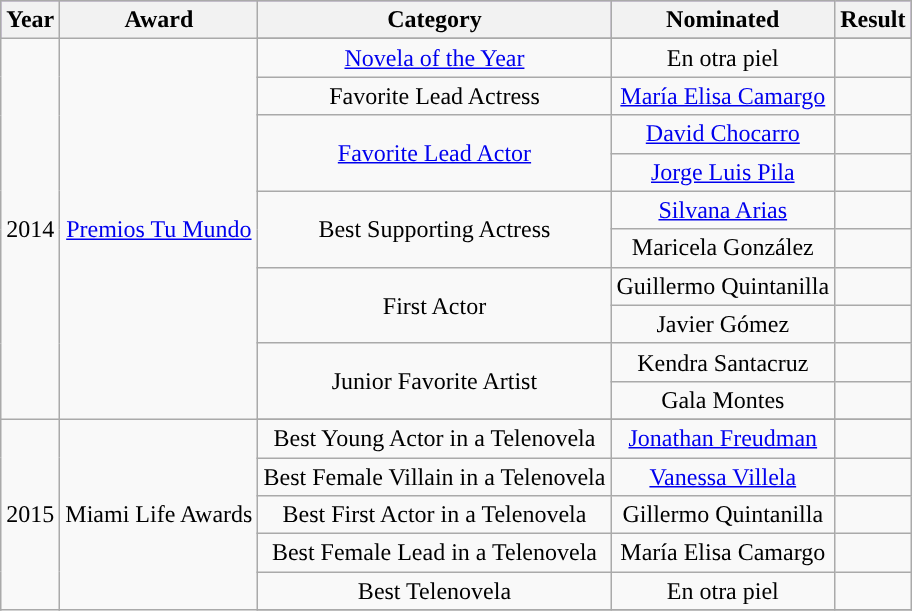<table class="wikitable plainrowheaders" style="text-align:center;">
<tr style="background:#96c;">
<th scope="col">Year</th>
<th scope="col">Award</th>
<th scope="col">Category</th>
<th scope="col">Nominated</th>
<th scope="col">Result</th>
</tr>
<tr>
<td scope="row" rowspan="11">2014</td>
<td rowspan="11"><a href='#'>Premios Tu Mundo</a></td>
</tr>
<tr>
<td scope="row"><a href='#'>Novela of the Year</a></td>
<td>En otra piel</td>
<td></td>
</tr>
<tr>
<td scope="row">Favorite Lead Actress</td>
<td><a href='#'>María Elisa Camargo</a></td>
<td></td>
</tr>
<tr>
<td scope="row" rowspan="2"><a href='#'>Favorite Lead Actor</a></td>
<td><a href='#'>David Chocarro</a></td>
<td></td>
</tr>
<tr>
<td><a href='#'>Jorge Luis Pila</a></td>
<td></td>
</tr>
<tr>
<td scope="row" rowspan="2">Best Supporting Actress</td>
<td><a href='#'>Silvana Arias</a></td>
<td></td>
</tr>
<tr>
<td>Maricela González</td>
<td></td>
</tr>
<tr>
<td scope="row" rowspan="2">First  Actor</td>
<td>Guillermo Quintanilla</td>
<td></td>
</tr>
<tr>
<td>Javier Gómez</td>
<td></td>
</tr>
<tr>
<td scope="row" rowspan="2">Junior Favorite Artist</td>
<td>Kendra Santacruz</td>
<td></td>
</tr>
<tr>
<td>Gala Montes</td>
<td></td>
</tr>
<tr>
<td scope="row" rowspan="11">2015</td>
<td rowspan="11">Miami Life Awards</td>
</tr>
<tr>
<td scope="row">Best Young Actor in a Telenovela</td>
<td><a href='#'>Jonathan Freudman</a></td>
<td></td>
</tr>
<tr>
<td scope="row">Best Female Villain in a Telenovela</td>
<td><a href='#'>Vanessa Villela</a></td>
<td></td>
</tr>
<tr>
<td scope="row">Best First Actor in a Telenovela</td>
<td>Gillermo Quintanilla</td>
<td></td>
</tr>
<tr>
<td scope="row">Best Female Lead in a Telenovela</td>
<td>María Elisa Camargo</td>
<td></td>
</tr>
<tr>
<td scope="row">Best  Telenovela</td>
<td>En otra piel</td>
<td></td>
</tr>
<tr>
</tr>
</table>
